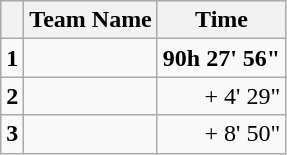<table class="wikitable">
<tr style="background:#ccccff;">
<th></th>
<th>Team Name</th>
<th>Time</th>
</tr>
<tr>
<td><strong>1</strong></td>
<td><strong></strong></td>
<td align="right"><strong>90h 27' 56"</strong></td>
</tr>
<tr>
<td><strong>2</strong></td>
<td></td>
<td align="right">+ 4' 29"</td>
</tr>
<tr>
<td><strong>3</strong></td>
<td></td>
<td align="right">+ 8' 50"</td>
</tr>
</table>
